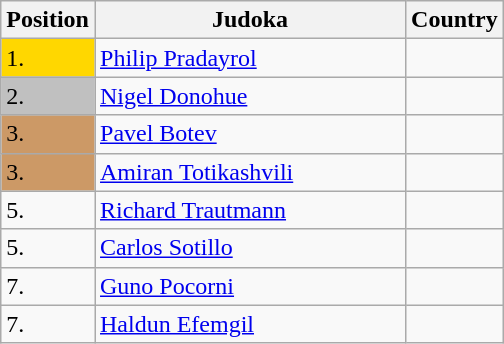<table class=wikitable>
<tr>
<th width=10>Position</th>
<th width=200>Judoka</th>
<th width=10>Country</th>
</tr>
<tr>
<td bgcolor=gold>1.</td>
<td><a href='#'>Philip Pradayrol</a></td>
<td></td>
</tr>
<tr>
<td bgcolor=silver>2.</td>
<td><a href='#'>Nigel Donohue</a></td>
<td></td>
</tr>
<tr>
<td bgcolor=CC9966>3.</td>
<td><a href='#'>Pavel Botev</a></td>
<td></td>
</tr>
<tr>
<td bgcolor=CC9966>3.</td>
<td><a href='#'>Amiran Totikashvili</a></td>
<td></td>
</tr>
<tr>
<td>5.</td>
<td><a href='#'>Richard Trautmann</a></td>
<td></td>
</tr>
<tr>
<td>5.</td>
<td><a href='#'>Carlos Sotillo</a></td>
<td></td>
</tr>
<tr>
<td>7.</td>
<td><a href='#'>Guno Pocorni</a></td>
<td></td>
</tr>
<tr>
<td>7.</td>
<td><a href='#'>Haldun Efemgil</a></td>
<td></td>
</tr>
</table>
